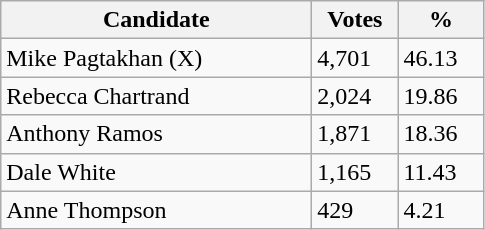<table class="wikitable sortable">
<tr>
<th bgcolor="#DDDDFF" width="200px">Candidate</th>
<th bgcolor="#DDDDFF" width="50px">Votes</th>
<th bgcolor="#DDDDFF" width="50px">%</th>
</tr>
<tr>
<td>Mike Pagtakhan (X)</td>
<td>4,701</td>
<td>46.13</td>
</tr>
<tr>
<td>Rebecca Chartrand</td>
<td>2,024</td>
<td>19.86</td>
</tr>
<tr>
<td>Anthony Ramos</td>
<td>1,871</td>
<td>18.36</td>
</tr>
<tr>
<td>Dale White</td>
<td>1,165</td>
<td>11.43</td>
</tr>
<tr>
<td>Anne Thompson</td>
<td>429</td>
<td>4.21</td>
</tr>
</table>
